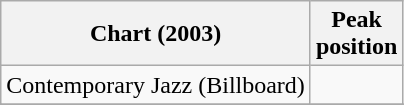<table class="wikitable">
<tr>
<th>Chart (2003)</th>
<th>Peak<br>position</th>
</tr>
<tr>
<td>Contemporary Jazz (Billboard)</td>
<td></td>
</tr>
<tr>
</tr>
<tr>
</tr>
</table>
